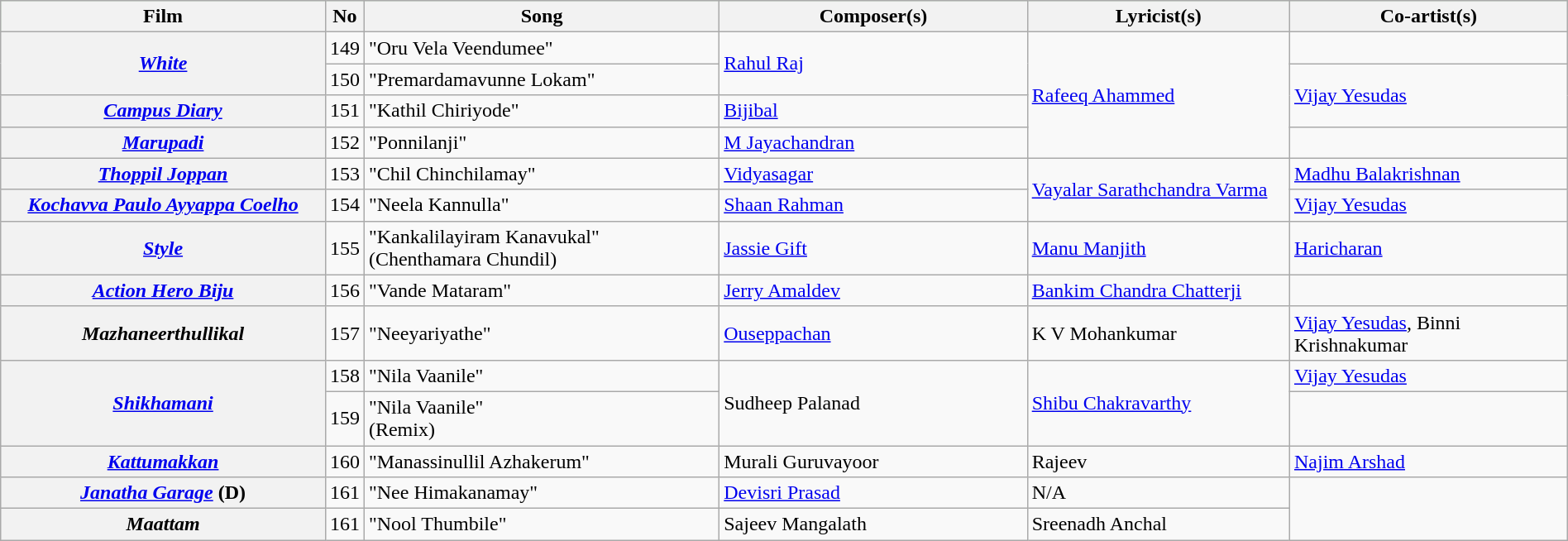<table class="wikitable plainrowheaders" width="100%" textcolor:#000;">
<tr style="background:#cfc; text-align:center;">
<th scope="col" width=21%>Film</th>
<th>No</th>
<th scope="col" width=23%>Song</th>
<th scope="col" width=20%>Composer(s)</th>
<th scope="col" width=17%>Lyricist(s)</th>
<th scope="col" width=18%>Co-artist(s)</th>
</tr>
<tr>
<th scope="row" rowspan="2"><em><a href='#'>White</a></em></th>
<td>149</td>
<td>"Oru Vela Veendumee"</td>
<td rowspan="2"><a href='#'>Rahul Raj</a></td>
<td rowspan="4"><a href='#'>Rafeeq Ahammed</a></td>
<td></td>
</tr>
<tr>
<td>150</td>
<td>"Premardamavunne Lokam"</td>
<td rowspan="2"><a href='#'>Vijay Yesudas</a></td>
</tr>
<tr>
<th scope="row"><em><a href='#'>Campus Diary</a></em></th>
<td>151</td>
<td>"Kathil Chiriyode"</td>
<td><a href='#'>Bijibal</a></td>
</tr>
<tr>
<th scope="row"><em><a href='#'>Marupadi</a></em></th>
<td>152</td>
<td>"Ponnilanji"</td>
<td><a href='#'>M Jayachandran</a></td>
<td></td>
</tr>
<tr>
<th scope="row"><em><a href='#'>Thoppil Joppan</a></em></th>
<td>153</td>
<td>"Chil Chinchilamay"</td>
<td><a href='#'>Vidyasagar</a></td>
<td rowspan="2"><a href='#'>Vayalar Sarathchandra Varma</a></td>
<td><a href='#'>Madhu Balakrishnan</a></td>
</tr>
<tr>
<th scope="row"><em><a href='#'>Kochavva Paulo Ayyappa Coelho</a></em></th>
<td>154</td>
<td>"Neela Kannulla"</td>
<td><a href='#'>Shaan Rahman</a></td>
<td><a href='#'>Vijay Yesudas</a></td>
</tr>
<tr>
<th scope="row"><em><a href='#'>Style</a></em></th>
<td>155</td>
<td>"Kankalilayiram Kanavukal"<br>(Chenthamara Chundil)</td>
<td><a href='#'>Jassie Gift</a></td>
<td><a href='#'>Manu Manjith</a></td>
<td><a href='#'>Haricharan</a></td>
</tr>
<tr>
<th scope="row"><em><a href='#'>Action Hero Biju</a></em></th>
<td>156</td>
<td>"Vande Mataram"</td>
<td><a href='#'>Jerry Amaldev</a></td>
<td><a href='#'>Bankim Chandra Chatterji</a></td>
<td></td>
</tr>
<tr>
<th scope="row"><em>Mazhaneerthullikal</em></th>
<td>157</td>
<td>"Neeyariyathe"</td>
<td><a href='#'>Ouseppachan</a></td>
<td>K V Mohankumar</td>
<td><a href='#'>Vijay Yesudas</a>, Binni Krishnakumar</td>
</tr>
<tr>
<th scope="row" rowspan="2"><em><a href='#'>Shikhamani</a></em></th>
<td>158</td>
<td>"Nila Vaanile"</td>
<td rowspan="2">Sudheep Palanad</td>
<td rowspan="2"><a href='#'>Shibu Chakravarthy</a></td>
<td><a href='#'>Vijay Yesudas</a></td>
</tr>
<tr>
<td>159</td>
<td>"Nila Vaanile"<br>(Remix)</td>
<td></td>
</tr>
<tr>
<th scope="row"><em><a href='#'>Kattumakkan</a></em></th>
<td>160</td>
<td>"Manassinullil Azhakerum"</td>
<td>Murali Guruvayoor</td>
<td>Rajeev</td>
<td><a href='#'>Najim Arshad</a></td>
</tr>
<tr>
<th scope="row"><em><a href='#'>Janatha Garage</a></em> (D)</th>
<td>161</td>
<td>"Nee Himakanamay"</td>
<td><a href='#'>Devisri Prasad</a></td>
<td>N/A</td>
<td rowspan="2"></td>
</tr>
<tr>
<th scope="row"><em>Maattam</em></th>
<td>161</td>
<td>"Nool Thumbile"</td>
<td>Sajeev Mangalath</td>
<td>Sreenadh Anchal</td>
</tr>
</table>
